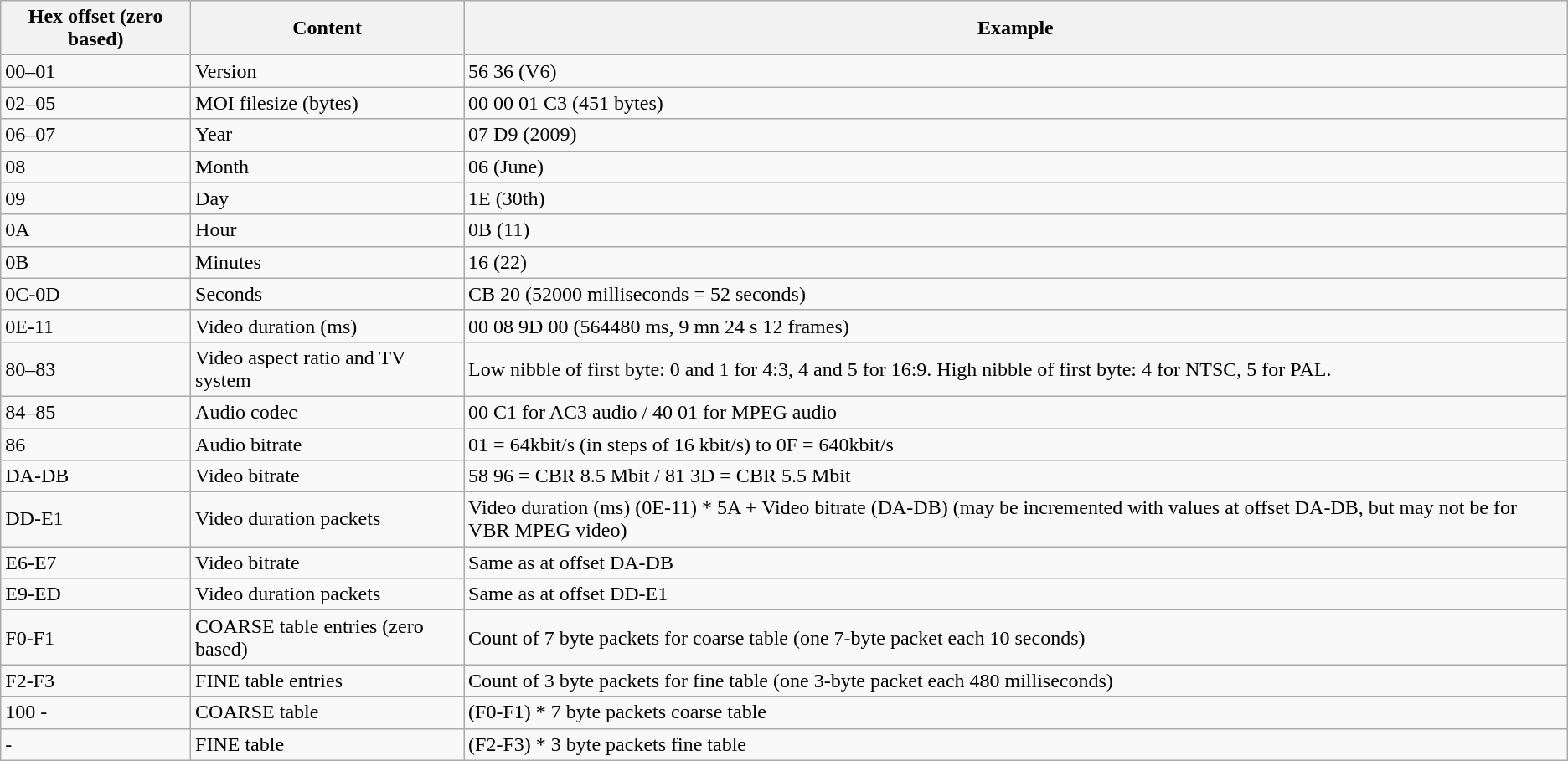<table class="wikitable">
<tr>
<th>Hex offset (zero based)</th>
<th>Content</th>
<th>Example</th>
</tr>
<tr>
<td>00–01</td>
<td>Version</td>
<td>56 36 (V6)</td>
</tr>
<tr>
<td>02–05</td>
<td>MOI filesize (bytes)</td>
<td>00 00 01 C3 (451 bytes)</td>
</tr>
<tr>
<td>06–07</td>
<td>Year</td>
<td>07 D9 (2009)</td>
</tr>
<tr>
<td>08</td>
<td>Month</td>
<td>06 (June)</td>
</tr>
<tr>
<td>09</td>
<td>Day</td>
<td>1E (30th)</td>
</tr>
<tr>
<td>0A</td>
<td>Hour</td>
<td>0B (11)</td>
</tr>
<tr>
<td>0B</td>
<td>Minutes</td>
<td>16 (22)</td>
</tr>
<tr>
<td>0C-0D</td>
<td>Seconds</td>
<td>CB 20 (52000 milliseconds = 52 seconds)</td>
</tr>
<tr>
<td>0E-11</td>
<td>Video duration (ms)</td>
<td>00 08 9D 00 (564480 ms, 9 mn  24 s 12 frames)</td>
</tr>
<tr>
<td>80–83</td>
<td>Video aspect ratio and TV system</td>
<td>Low nibble of first byte: 0 and 1 for 4:3, 4 and 5 for 16:9. High nibble of first byte: 4 for NTSC, 5 for PAL.</td>
</tr>
<tr>
<td>84–85</td>
<td>Audio codec</td>
<td>00 C1 for AC3 audio / 40 01 for MPEG audio</td>
</tr>
<tr>
<td>86</td>
<td>Audio bitrate</td>
<td>01 = 64kbit/s (in steps of 16 kbit/s) to 0F = 640kbit/s</td>
</tr>
<tr>
<td>DA-DB</td>
<td>Video bitrate</td>
<td>58 96 = CBR 8.5 Mbit / 81 3D = CBR 5.5 Mbit</td>
</tr>
<tr>
<td>DD-E1</td>
<td>Video duration packets</td>
<td>Video duration (ms) (0E-11) * 5A + Video bitrate (DA-DB) (may be incremented with values at offset DA-DB, but may not be for VBR MPEG video)</td>
</tr>
<tr>
<td>E6-E7</td>
<td>Video bitrate</td>
<td>Same as at offset DA-DB</td>
</tr>
<tr>
<td>E9-ED</td>
<td>Video duration packets</td>
<td>Same as at offset DD-E1</td>
</tr>
<tr>
<td>F0-F1</td>
<td>COARSE table entries (zero based)</td>
<td>Count of 7 byte packets for coarse table (one 7-byte packet each 10 seconds)</td>
</tr>
<tr>
<td>F2-F3</td>
<td>FINE table entries</td>
<td>Count of 3 byte packets for fine table (one 3-byte packet each 480 milliseconds)</td>
</tr>
<tr>
<td>100 -</td>
<td>COARSE table</td>
<td>(F0-F1) * 7 byte packets coarse table</td>
</tr>
<tr>
<td>-</td>
<td>FINE table</td>
<td>(F2-F3) * 3 byte packets fine table</td>
</tr>
</table>
